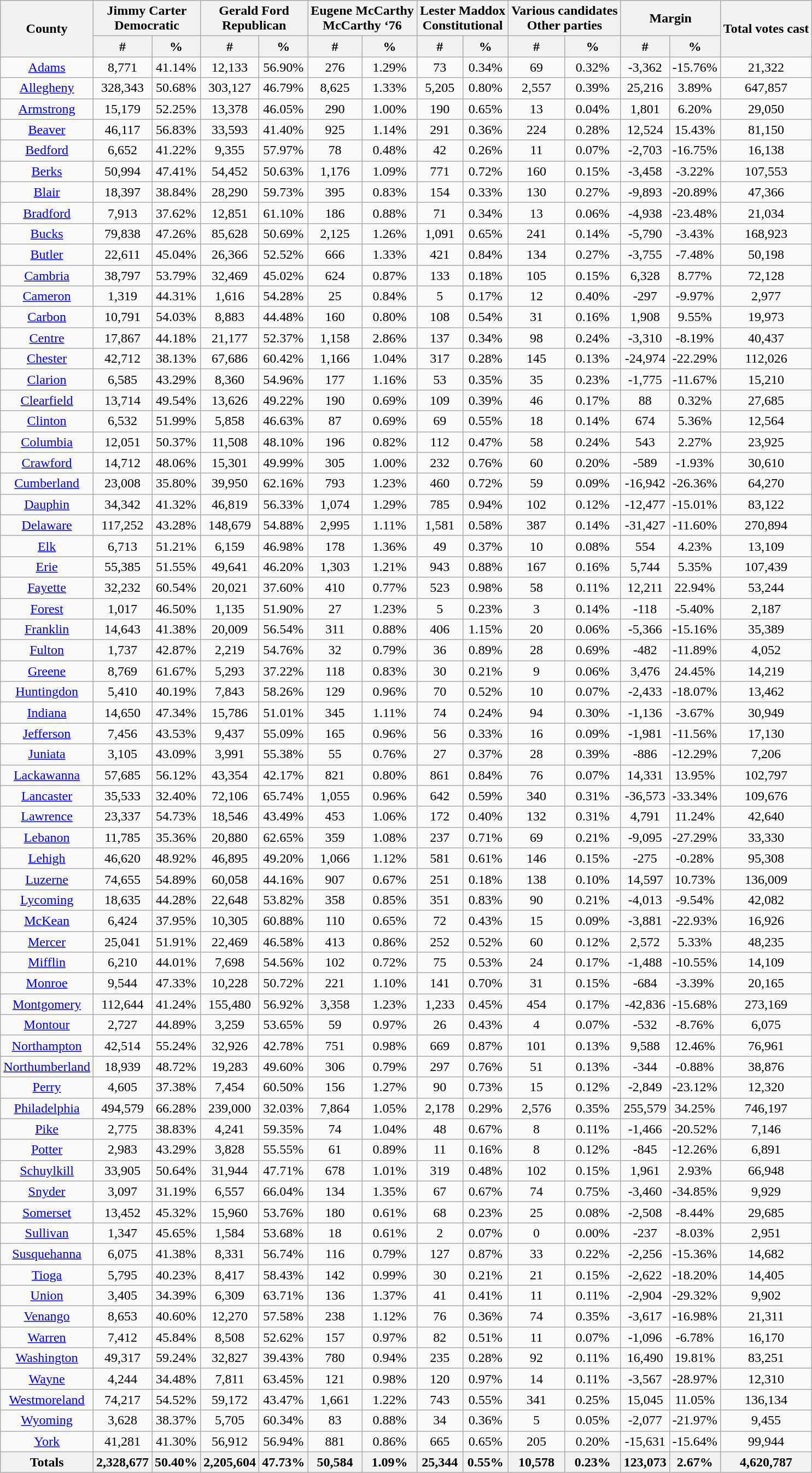<table class="wikitable sortable" style="text-align:center">
<tr>
<th colspan="1" rowspan="2">County</th>
<th style="text-align:center;" colspan="2">Jimmy Carter<br>Democratic</th>
<th style="text-align:center;" colspan="2">Gerald Ford<br>Republican</th>
<th style="text-align:center;" colspan="2">Eugene McCarthy<br>McCarthy ‘76</th>
<th style="text-align:center;" colspan="2">Lester Maddox<br>Constitutional</th>
<th style="text-align:center;" colspan="2">Various candidates<br>Other parties</th>
<th style="text-align:center;" colspan="2">Margin</th>
<th colspan="1" rowspan="2" style="text-align:center;">Total votes cast</th>
</tr>
<tr>
<th style="text-align:center;" data-sort-type="number">#</th>
<th style="text-align:center;" data-sort-type="number">%</th>
<th style="text-align:center;" data-sort-type="number">#</th>
<th style="text-align:center;" data-sort-type="number">%</th>
<th style="text-align:center;" data-sort-type="number">#</th>
<th style="text-align:center;" data-sort-type="number">%</th>
<th style="text-align:center;" data-sort-type="number">#</th>
<th style="text-align:center;" data-sort-type="number">%</th>
<th style="text-align:center;" data-sort-type="number">#</th>
<th style="text-align:center;" data-sort-type="number">%</th>
<th style="text-align:center;" data-sort-type="number">#</th>
<th style="text-align:center;" data-sort-type="number">%</th>
</tr>
<tr style="text-align:center;">
<td><a href='#'>Adams</a></td>
<td>8,771</td>
<td>41.14%</td>
<td>12,133</td>
<td>56.90%</td>
<td>276</td>
<td>1.29%</td>
<td>73</td>
<td>0.34%</td>
<td>69</td>
<td>0.32%</td>
<td>-3,362</td>
<td>-15.76%</td>
<td>21,322</td>
</tr>
<tr style="text-align:center;">
<td><a href='#'>Allegheny</a></td>
<td>328,343</td>
<td>50.68%</td>
<td>303,127</td>
<td>46.79%</td>
<td>8,625</td>
<td>1.33%</td>
<td>5,205</td>
<td>0.80%</td>
<td>2,557</td>
<td>0.39%</td>
<td>25,216</td>
<td>3.89%</td>
<td>647,857</td>
</tr>
<tr style="text-align:center;">
<td><a href='#'>Armstrong</a></td>
<td>15,179</td>
<td>52.25%</td>
<td>13,378</td>
<td>46.05%</td>
<td>290</td>
<td>1.00%</td>
<td>190</td>
<td>0.65%</td>
<td>13</td>
<td>0.04%</td>
<td>1,801</td>
<td>6.20%</td>
<td>29,050</td>
</tr>
<tr style="text-align:center;">
<td><a href='#'>Beaver</a></td>
<td>46,117</td>
<td>56.83%</td>
<td>33,593</td>
<td>41.40%</td>
<td>925</td>
<td>1.14%</td>
<td>291</td>
<td>0.36%</td>
<td>224</td>
<td>0.28%</td>
<td>12,524</td>
<td>15.43%</td>
<td>81,150</td>
</tr>
<tr style="text-align:center;">
<td><a href='#'>Bedford</a></td>
<td>6,652</td>
<td>41.22%</td>
<td>9,355</td>
<td>57.97%</td>
<td>78</td>
<td>0.48%</td>
<td>42</td>
<td>0.26%</td>
<td>11</td>
<td>0.07%</td>
<td>-2,703</td>
<td>-16.75%</td>
<td>16,138</td>
</tr>
<tr style="text-align:center;">
<td><a href='#'>Berks</a></td>
<td>50,994</td>
<td>47.41%</td>
<td>54,452</td>
<td>50.63%</td>
<td>1,176</td>
<td>1.09%</td>
<td>771</td>
<td>0.72%</td>
<td>160</td>
<td>0.15%</td>
<td>-3,458</td>
<td>-3.22%</td>
<td>107,553</td>
</tr>
<tr style="text-align:center;">
<td><a href='#'>Blair</a></td>
<td>18,397</td>
<td>38.84%</td>
<td>28,290</td>
<td>59.73%</td>
<td>395</td>
<td>0.83%</td>
<td>154</td>
<td>0.33%</td>
<td>130</td>
<td>0.27%</td>
<td>-9,893</td>
<td>-20.89%</td>
<td>47,366</td>
</tr>
<tr style="text-align:center;">
<td><a href='#'>Bradford</a></td>
<td>7,913</td>
<td>37.62%</td>
<td>12,851</td>
<td>61.10%</td>
<td>186</td>
<td>0.88%</td>
<td>71</td>
<td>0.34%</td>
<td>13</td>
<td>0.06%</td>
<td>-4,938</td>
<td>-23.48%</td>
<td>21,034</td>
</tr>
<tr style="text-align:center;">
<td><a href='#'>Bucks</a></td>
<td>79,838</td>
<td>47.26%</td>
<td>85,628</td>
<td>50.69%</td>
<td>2,125</td>
<td>1.26%</td>
<td>1,091</td>
<td>0.65%</td>
<td>241</td>
<td>0.14%</td>
<td>-5,790</td>
<td>-3.43%</td>
<td>168,923</td>
</tr>
<tr style="text-align:center;">
<td><a href='#'>Butler</a></td>
<td>22,611</td>
<td>45.04%</td>
<td>26,366</td>
<td>52.52%</td>
<td>666</td>
<td>1.33%</td>
<td>421</td>
<td>0.84%</td>
<td>134</td>
<td>0.27%</td>
<td>-3,755</td>
<td>-7.48%</td>
<td>50,198</td>
</tr>
<tr style="text-align:center;">
<td><a href='#'>Cambria</a></td>
<td>38,797</td>
<td>53.79%</td>
<td>32,469</td>
<td>45.02%</td>
<td>624</td>
<td>0.87%</td>
<td>133</td>
<td>0.18%</td>
<td>105</td>
<td>0.15%</td>
<td>6,328</td>
<td>8.77%</td>
<td>72,128</td>
</tr>
<tr style="text-align:center;">
<td><a href='#'>Cameron</a></td>
<td>1,319</td>
<td>44.31%</td>
<td>1,616</td>
<td>54.28%</td>
<td>25</td>
<td>0.84%</td>
<td>5</td>
<td>0.17%</td>
<td>12</td>
<td>0.40%</td>
<td>-297</td>
<td>-9.97%</td>
<td>2,977</td>
</tr>
<tr style="text-align:center;">
<td><a href='#'>Carbon</a></td>
<td>10,791</td>
<td>54.03%</td>
<td>8,883</td>
<td>44.48%</td>
<td>160</td>
<td>0.80%</td>
<td>108</td>
<td>0.54%</td>
<td>31</td>
<td>0.16%</td>
<td>1,908</td>
<td>9.55%</td>
<td>19,973</td>
</tr>
<tr style="text-align:center;">
<td><a href='#'>Centre</a></td>
<td>17,867</td>
<td>44.18%</td>
<td>21,177</td>
<td>52.37%</td>
<td>1,158</td>
<td>2.86%</td>
<td>137</td>
<td>0.34%</td>
<td>98</td>
<td>0.24%</td>
<td>-3,310</td>
<td>-8.19%</td>
<td>40,437</td>
</tr>
<tr style="text-align:center;">
<td><a href='#'>Chester</a></td>
<td>42,712</td>
<td>38.13%</td>
<td>67,686</td>
<td>60.42%</td>
<td>1,166</td>
<td>1.04%</td>
<td>317</td>
<td>0.28%</td>
<td>145</td>
<td>0.13%</td>
<td>-24,974</td>
<td>-22.29%</td>
<td>112,026</td>
</tr>
<tr style="text-align:center;">
<td><a href='#'>Clarion</a></td>
<td>6,585</td>
<td>43.29%</td>
<td>8,360</td>
<td>54.96%</td>
<td>177</td>
<td>1.16%</td>
<td>53</td>
<td>0.35%</td>
<td>35</td>
<td>0.23%</td>
<td>-1,775</td>
<td>-11.67%</td>
<td>15,210</td>
</tr>
<tr style="text-align:center;">
<td><a href='#'>Clearfield</a></td>
<td>13,714</td>
<td>49.54%</td>
<td>13,626</td>
<td>49.22%</td>
<td>190</td>
<td>0.69%</td>
<td>109</td>
<td>0.39%</td>
<td>46</td>
<td>0.17%</td>
<td>88</td>
<td>0.32%</td>
<td>27,685</td>
</tr>
<tr style="text-align:center;">
<td><a href='#'>Clinton</a></td>
<td>6,532</td>
<td>51.99%</td>
<td>5,858</td>
<td>46.63%</td>
<td>87</td>
<td>0.69%</td>
<td>69</td>
<td>0.55%</td>
<td>18</td>
<td>0.14%</td>
<td>674</td>
<td>5.36%</td>
<td>12,564</td>
</tr>
<tr style="text-align:center;">
<td><a href='#'>Columbia</a></td>
<td>12,051</td>
<td>50.37%</td>
<td>11,508</td>
<td>48.10%</td>
<td>196</td>
<td>0.82%</td>
<td>112</td>
<td>0.47%</td>
<td>58</td>
<td>0.24%</td>
<td>543</td>
<td>2.27%</td>
<td>23,925</td>
</tr>
<tr style="text-align:center;">
<td><a href='#'>Crawford</a></td>
<td>14,712</td>
<td>48.06%</td>
<td>15,301</td>
<td>49.99%</td>
<td>305</td>
<td>1.00%</td>
<td>232</td>
<td>0.76%</td>
<td>60</td>
<td>0.20%</td>
<td>-589</td>
<td>-1.93%</td>
<td>30,610</td>
</tr>
<tr style="text-align:center;">
<td><a href='#'>Cumberland</a></td>
<td>23,008</td>
<td>35.80%</td>
<td>39,950</td>
<td>62.16%</td>
<td>793</td>
<td>1.23%</td>
<td>460</td>
<td>0.72%</td>
<td>59</td>
<td>0.09%</td>
<td>-16,942</td>
<td>-26.36%</td>
<td>64,270</td>
</tr>
<tr style="text-align:center;">
<td><a href='#'>Dauphin</a></td>
<td>34,342</td>
<td>41.32%</td>
<td>46,819</td>
<td>56.33%</td>
<td>1,074</td>
<td>1.29%</td>
<td>785</td>
<td>0.94%</td>
<td>102</td>
<td>0.12%</td>
<td>-12,477</td>
<td>-15.01%</td>
<td>83,122</td>
</tr>
<tr style="text-align:center;">
<td><a href='#'>Delaware</a></td>
<td>117,252</td>
<td>43.28%</td>
<td>148,679</td>
<td>54.88%</td>
<td>2,995</td>
<td>1.11%</td>
<td>1,581</td>
<td>0.58%</td>
<td>387</td>
<td>0.14%</td>
<td>-31,427</td>
<td>-11.60%</td>
<td>270,894</td>
</tr>
<tr style="text-align:center;">
<td><a href='#'>Elk</a></td>
<td>6,713</td>
<td>51.21%</td>
<td>6,159</td>
<td>46.98%</td>
<td>178</td>
<td>1.36%</td>
<td>49</td>
<td>0.37%</td>
<td>10</td>
<td>0.08%</td>
<td>554</td>
<td>4.23%</td>
<td>13,109</td>
</tr>
<tr style="text-align:center;">
<td><a href='#'>Erie</a></td>
<td>55,385</td>
<td>51.55%</td>
<td>49,641</td>
<td>46.20%</td>
<td>1,303</td>
<td>1.21%</td>
<td>943</td>
<td>0.88%</td>
<td>167</td>
<td>0.16%</td>
<td>5,744</td>
<td>5.35%</td>
<td>107,439</td>
</tr>
<tr style="text-align:center;">
<td><a href='#'>Fayette</a></td>
<td>32,232</td>
<td>60.54%</td>
<td>20,021</td>
<td>37.60%</td>
<td>410</td>
<td>0.77%</td>
<td>523</td>
<td>0.98%</td>
<td>58</td>
<td>0.11%</td>
<td>12,211</td>
<td>22.94%</td>
<td>53,244</td>
</tr>
<tr style="text-align:center;">
<td><a href='#'>Forest</a></td>
<td>1,017</td>
<td>46.50%</td>
<td>1,135</td>
<td>51.90%</td>
<td>27</td>
<td>1.23%</td>
<td>5</td>
<td>0.23%</td>
<td>3</td>
<td>0.14%</td>
<td>-118</td>
<td>-5.40%</td>
<td>2,187</td>
</tr>
<tr style="text-align:center;">
<td><a href='#'>Franklin</a></td>
<td>14,643</td>
<td>41.38%</td>
<td>20,009</td>
<td>56.54%</td>
<td>311</td>
<td>0.88%</td>
<td>406</td>
<td>1.15%</td>
<td>20</td>
<td>0.06%</td>
<td>-5,366</td>
<td>-15.16%</td>
<td>35,389</td>
</tr>
<tr style="text-align:center;">
<td><a href='#'>Fulton</a></td>
<td>1,737</td>
<td>42.87%</td>
<td>2,219</td>
<td>54.76%</td>
<td>32</td>
<td>0.79%</td>
<td>36</td>
<td>0.89%</td>
<td>28</td>
<td>0.69%</td>
<td>-482</td>
<td>-11.89%</td>
<td>4,052</td>
</tr>
<tr style="text-align:center;">
<td><a href='#'>Greene</a></td>
<td>8,769</td>
<td>61.67%</td>
<td>5,293</td>
<td>37.22%</td>
<td>118</td>
<td>0.83%</td>
<td>30</td>
<td>0.21%</td>
<td>9</td>
<td>0.06%</td>
<td>3,476</td>
<td>24.45%</td>
<td>14,219</td>
</tr>
<tr style="text-align:center;">
<td><a href='#'>Huntingdon</a></td>
<td>5,410</td>
<td>40.19%</td>
<td>7,843</td>
<td>58.26%</td>
<td>129</td>
<td>0.96%</td>
<td>70</td>
<td>0.52%</td>
<td>10</td>
<td>0.07%</td>
<td>-2,433</td>
<td>-18.07%</td>
<td>13,462</td>
</tr>
<tr style="text-align:center;">
<td><a href='#'>Indiana</a></td>
<td>14,650</td>
<td>47.34%</td>
<td>15,786</td>
<td>51.01%</td>
<td>345</td>
<td>1.11%</td>
<td>74</td>
<td>0.24%</td>
<td>94</td>
<td>0.30%</td>
<td>-1,136</td>
<td>-3.67%</td>
<td>30,949</td>
</tr>
<tr style="text-align:center;">
<td><a href='#'>Jefferson</a></td>
<td>7,456</td>
<td>43.53%</td>
<td>9,437</td>
<td>55.09%</td>
<td>165</td>
<td>0.96%</td>
<td>56</td>
<td>0.33%</td>
<td>16</td>
<td>0.09%</td>
<td>-1,981</td>
<td>-11.56%</td>
<td>17,130</td>
</tr>
<tr style="text-align:center;">
<td><a href='#'>Juniata</a></td>
<td>3,105</td>
<td>43.09%</td>
<td>3,991</td>
<td>55.38%</td>
<td>55</td>
<td>0.76%</td>
<td>27</td>
<td>0.37%</td>
<td>28</td>
<td>0.39%</td>
<td>-886</td>
<td>-12.29%</td>
<td>7,206</td>
</tr>
<tr style="text-align:center;">
<td><a href='#'>Lackawanna</a></td>
<td>57,685</td>
<td>56.12%</td>
<td>43,354</td>
<td>42.17%</td>
<td>821</td>
<td>0.80%</td>
<td>861</td>
<td>0.84%</td>
<td>76</td>
<td>0.07%</td>
<td>14,331</td>
<td>13.95%</td>
<td>102,797</td>
</tr>
<tr style="text-align:center;">
<td><a href='#'>Lancaster</a></td>
<td>35,533</td>
<td>32.40%</td>
<td>72,106</td>
<td>65.74%</td>
<td>1,055</td>
<td>0.96%</td>
<td>642</td>
<td>0.59%</td>
<td>340</td>
<td>0.31%</td>
<td>-36,573</td>
<td>-33.34%</td>
<td>109,676</td>
</tr>
<tr style="text-align:center;">
<td><a href='#'>Lawrence</a></td>
<td>23,337</td>
<td>54.73%</td>
<td>18,546</td>
<td>43.49%</td>
<td>453</td>
<td>1.06%</td>
<td>172</td>
<td>0.40%</td>
<td>132</td>
<td>0.31%</td>
<td>4,791</td>
<td>11.24%</td>
<td>42,640</td>
</tr>
<tr style="text-align:center;">
<td><a href='#'>Lebanon</a></td>
<td>11,785</td>
<td>35.36%</td>
<td>20,880</td>
<td>62.65%</td>
<td>359</td>
<td>1.08%</td>
<td>237</td>
<td>0.71%</td>
<td>69</td>
<td>0.21%</td>
<td>-9,095</td>
<td>-27.29%</td>
<td>33,330</td>
</tr>
<tr style="text-align:center;">
<td><a href='#'>Lehigh</a></td>
<td>46,620</td>
<td>48.92%</td>
<td>46,895</td>
<td>49.20%</td>
<td>1,066</td>
<td>1.12%</td>
<td>581</td>
<td>0.61%</td>
<td>146</td>
<td>0.15%</td>
<td>-275</td>
<td>-0.28%</td>
<td>95,308</td>
</tr>
<tr style="text-align:center;">
<td><a href='#'>Luzerne</a></td>
<td>74,655</td>
<td>54.89%</td>
<td>60,058</td>
<td>44.16%</td>
<td>907</td>
<td>0.67%</td>
<td>251</td>
<td>0.18%</td>
<td>138</td>
<td>0.10%</td>
<td>14,597</td>
<td>10.73%</td>
<td>136,009</td>
</tr>
<tr style="text-align:center;">
<td><a href='#'>Lycoming</a></td>
<td>18,635</td>
<td>44.28%</td>
<td>22,648</td>
<td>53.82%</td>
<td>358</td>
<td>0.85%</td>
<td>351</td>
<td>0.83%</td>
<td>90</td>
<td>0.21%</td>
<td>-4,013</td>
<td>-9.54%</td>
<td>42,082</td>
</tr>
<tr style="text-align:center;">
<td><a href='#'>McKean</a></td>
<td>6,424</td>
<td>37.95%</td>
<td>10,305</td>
<td>60.88%</td>
<td>110</td>
<td>0.65%</td>
<td>72</td>
<td>0.43%</td>
<td>15</td>
<td>0.09%</td>
<td>-3,881</td>
<td>-22.93%</td>
<td>16,926</td>
</tr>
<tr style="text-align:center;">
<td><a href='#'>Mercer</a></td>
<td>25,041</td>
<td>51.91%</td>
<td>22,469</td>
<td>46.58%</td>
<td>413</td>
<td>0.86%</td>
<td>252</td>
<td>0.52%</td>
<td>60</td>
<td>0.12%</td>
<td>2,572</td>
<td>5.33%</td>
<td>48,235</td>
</tr>
<tr style="text-align:center;">
<td><a href='#'>Mifflin</a></td>
<td>6,210</td>
<td>44.01%</td>
<td>7,698</td>
<td>54.56%</td>
<td>102</td>
<td>0.72%</td>
<td>75</td>
<td>0.53%</td>
<td>24</td>
<td>0.17%</td>
<td>-1,488</td>
<td>-10.55%</td>
<td>14,109</td>
</tr>
<tr style="text-align:center;">
<td><a href='#'>Monroe</a></td>
<td>9,544</td>
<td>47.33%</td>
<td>10,228</td>
<td>50.72%</td>
<td>221</td>
<td>1.10%</td>
<td>141</td>
<td>0.70%</td>
<td>31</td>
<td>0.15%</td>
<td>-684</td>
<td>-3.39%</td>
<td>20,165</td>
</tr>
<tr style="text-align:center;">
<td><a href='#'>Montgomery</a></td>
<td>112,644</td>
<td>41.24%</td>
<td>155,480</td>
<td>56.92%</td>
<td>3,358</td>
<td>1.23%</td>
<td>1,233</td>
<td>0.45%</td>
<td>454</td>
<td>0.17%</td>
<td>-42,836</td>
<td>-15.68%</td>
<td>273,169</td>
</tr>
<tr style="text-align:center;">
<td><a href='#'>Montour</a></td>
<td>2,727</td>
<td>44.89%</td>
<td>3,259</td>
<td>53.65%</td>
<td>59</td>
<td>0.97%</td>
<td>26</td>
<td>0.43%</td>
<td>4</td>
<td>0.07%</td>
<td>-532</td>
<td>-8.76%</td>
<td>6,075</td>
</tr>
<tr style="text-align:center;">
<td><a href='#'>Northampton</a></td>
<td>42,514</td>
<td>55.24%</td>
<td>32,926</td>
<td>42.78%</td>
<td>751</td>
<td>0.98%</td>
<td>669</td>
<td>0.87%</td>
<td>101</td>
<td>0.13%</td>
<td>9,588</td>
<td>12.46%</td>
<td>76,961</td>
</tr>
<tr style="text-align:center;">
<td><a href='#'>Northumberland</a></td>
<td>18,939</td>
<td>48.72%</td>
<td>19,283</td>
<td>49.60%</td>
<td>306</td>
<td>0.79%</td>
<td>297</td>
<td>0.76%</td>
<td>51</td>
<td>0.13%</td>
<td>-344</td>
<td>-0.88%</td>
<td>38,876</td>
</tr>
<tr style="text-align:center;">
<td><a href='#'>Perry</a></td>
<td>4,605</td>
<td>37.38%</td>
<td>7,454</td>
<td>60.50%</td>
<td>156</td>
<td>1.27%</td>
<td>90</td>
<td>0.73%</td>
<td>15</td>
<td>0.12%</td>
<td>-2,849</td>
<td>-23.12%</td>
<td>12,320</td>
</tr>
<tr style="text-align:center;">
<td><a href='#'>Philadelphia</a></td>
<td>494,579</td>
<td>66.28%</td>
<td>239,000</td>
<td>32.03%</td>
<td>7,864</td>
<td>1.05%</td>
<td>2,178</td>
<td>0.29%</td>
<td>2,576</td>
<td>0.35%</td>
<td>255,579</td>
<td>34.25%</td>
<td>746,197</td>
</tr>
<tr style="text-align:center;">
<td><a href='#'>Pike</a></td>
<td>2,775</td>
<td>38.83%</td>
<td>4,241</td>
<td>59.35%</td>
<td>74</td>
<td>1.04%</td>
<td>48</td>
<td>0.67%</td>
<td>8</td>
<td>0.11%</td>
<td>-1,466</td>
<td>-20.52%</td>
<td>7,146</td>
</tr>
<tr style="text-align:center;">
<td><a href='#'>Potter</a></td>
<td>2,983</td>
<td>43.29%</td>
<td>3,828</td>
<td>55.55%</td>
<td>61</td>
<td>0.89%</td>
<td>11</td>
<td>0.16%</td>
<td>8</td>
<td>0.12%</td>
<td>-845</td>
<td>-12.26%</td>
<td>6,891</td>
</tr>
<tr style="text-align:center;">
<td><a href='#'>Schuylkill</a></td>
<td>33,905</td>
<td>50.64%</td>
<td>31,944</td>
<td>47.71%</td>
<td>678</td>
<td>1.01%</td>
<td>319</td>
<td>0.48%</td>
<td>102</td>
<td>0.15%</td>
<td>1,961</td>
<td>2.93%</td>
<td>66,948</td>
</tr>
<tr style="text-align:center;">
<td><a href='#'>Snyder</a></td>
<td>3,097</td>
<td>31.19%</td>
<td>6,557</td>
<td>66.04%</td>
<td>134</td>
<td>1.35%</td>
<td>67</td>
<td>0.67%</td>
<td>74</td>
<td>0.75%</td>
<td>-3,460</td>
<td>-34.85%</td>
<td>9,929</td>
</tr>
<tr style="text-align:center;">
<td><a href='#'>Somerset</a></td>
<td>13,452</td>
<td>45.32%</td>
<td>15,960</td>
<td>53.76%</td>
<td>180</td>
<td>0.61%</td>
<td>68</td>
<td>0.23%</td>
<td>25</td>
<td>0.08%</td>
<td>-2,508</td>
<td>-8.44%</td>
<td>29,685</td>
</tr>
<tr style="text-align:center;">
<td><a href='#'>Sullivan</a></td>
<td>1,347</td>
<td>45.65%</td>
<td>1,584</td>
<td>53.68%</td>
<td>18</td>
<td>0.61%</td>
<td>2</td>
<td>0.07%</td>
<td>0</td>
<td>0.00%</td>
<td>-237</td>
<td>-8.03%</td>
<td>2,951</td>
</tr>
<tr style="text-align:center;">
<td><a href='#'>Susquehanna</a></td>
<td>6,075</td>
<td>41.38%</td>
<td>8,331</td>
<td>56.74%</td>
<td>116</td>
<td>0.79%</td>
<td>127</td>
<td>0.87%</td>
<td>33</td>
<td>0.22%</td>
<td>-2,256</td>
<td>-15.36%</td>
<td>14,682</td>
</tr>
<tr style="text-align:center;">
<td><a href='#'>Tioga</a></td>
<td>5,795</td>
<td>40.23%</td>
<td>8,417</td>
<td>58.43%</td>
<td>142</td>
<td>0.99%</td>
<td>30</td>
<td>0.21%</td>
<td>21</td>
<td>0.15%</td>
<td>-2,622</td>
<td>-18.20%</td>
<td>14,405</td>
</tr>
<tr style="text-align:center;">
<td><a href='#'>Union</a></td>
<td>3,405</td>
<td>34.39%</td>
<td>6,309</td>
<td>63.71%</td>
<td>136</td>
<td>1.37%</td>
<td>41</td>
<td>0.41%</td>
<td>11</td>
<td>0.11%</td>
<td>-2,904</td>
<td>-29.32%</td>
<td>9,902</td>
</tr>
<tr style="text-align:center;">
<td><a href='#'>Venango</a></td>
<td>8,653</td>
<td>40.60%</td>
<td>12,270</td>
<td>57.58%</td>
<td>238</td>
<td>1.12%</td>
<td>76</td>
<td>0.36%</td>
<td>74</td>
<td>0.35%</td>
<td>-3,617</td>
<td>-16.98%</td>
<td>21,311</td>
</tr>
<tr style="text-align:center;">
<td><a href='#'>Warren</a></td>
<td>7,412</td>
<td>45.84%</td>
<td>8,508</td>
<td>52.62%</td>
<td>157</td>
<td>0.97%</td>
<td>82</td>
<td>0.51%</td>
<td>11</td>
<td>0.07%</td>
<td>-1,096</td>
<td>-6.78%</td>
<td>16,170</td>
</tr>
<tr style="text-align:center;">
<td><a href='#'>Washington</a></td>
<td>49,317</td>
<td>59.24%</td>
<td>32,827</td>
<td>39.43%</td>
<td>780</td>
<td>0.94%</td>
<td>235</td>
<td>0.28%</td>
<td>92</td>
<td>0.11%</td>
<td>16,490</td>
<td>19.81%</td>
<td>83,251</td>
</tr>
<tr style="text-align:center;">
<td><a href='#'>Wayne</a></td>
<td>4,244</td>
<td>34.48%</td>
<td>7,811</td>
<td>63.45%</td>
<td>121</td>
<td>0.98%</td>
<td>120</td>
<td>0.97%</td>
<td>14</td>
<td>0.11%</td>
<td>-3,567</td>
<td>-28.97%</td>
<td>12,310</td>
</tr>
<tr style="text-align:center;">
<td><a href='#'>Westmoreland</a></td>
<td>74,217</td>
<td>54.52%</td>
<td>59,172</td>
<td>43.47%</td>
<td>1,661</td>
<td>1.22%</td>
<td>743</td>
<td>0.55%</td>
<td>341</td>
<td>0.25%</td>
<td>15,045</td>
<td>11.05%</td>
<td>136,134</td>
</tr>
<tr style="text-align:center;">
<td><a href='#'>Wyoming</a></td>
<td>3,628</td>
<td>38.37%</td>
<td>5,705</td>
<td>60.34%</td>
<td>83</td>
<td>0.88%</td>
<td>34</td>
<td>0.36%</td>
<td>5</td>
<td>0.05%</td>
<td>-2,077</td>
<td>-21.97%</td>
<td>9,455</td>
</tr>
<tr style="text-align:center;">
<td><a href='#'>York</a></td>
<td>41,281</td>
<td>41.30%</td>
<td>56,912</td>
<td>56.94%</td>
<td>881</td>
<td>0.86%</td>
<td>665</td>
<td>0.65%</td>
<td>205</td>
<td>0.20%</td>
<td>-15,631</td>
<td>-15.64%</td>
<td>99,944</td>
</tr>
<tr style="text-align:center;">
<th>Totals</th>
<th>2,328,677</th>
<th>50.40%</th>
<th>2,205,604</th>
<th>47.73%</th>
<th>50,584</th>
<th>1.09%</th>
<th>25,344</th>
<th>0.55%</th>
<th>10,578</th>
<th>0.23%</th>
<th>123,073</th>
<th>2.67%</th>
<th>4,620,787</th>
</tr>
</table>
